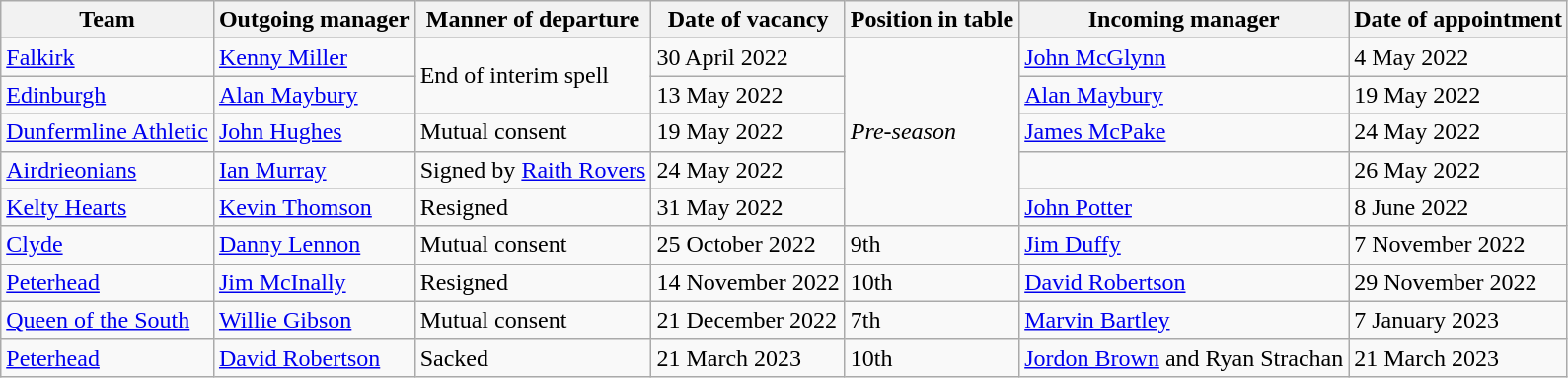<table class="wikitable sortable">
<tr>
<th>Team</th>
<th>Outgoing manager</th>
<th>Manner of departure</th>
<th>Date of vacancy</th>
<th>Position in table</th>
<th>Incoming manager</th>
<th>Date of appointment</th>
</tr>
<tr>
<td><a href='#'>Falkirk</a></td>
<td> <a href='#'>Kenny Miller</a></td>
<td rowspan="2">End of interim spell</td>
<td>30 April 2022</td>
<td rowspan="5"><em>Pre-season</em></td>
<td> <a href='#'>John McGlynn</a></td>
<td>4 May 2022</td>
</tr>
<tr>
<td><a href='#'>Edinburgh</a></td>
<td> <a href='#'>Alan Maybury</a></td>
<td>13 May 2022</td>
<td> <a href='#'>Alan Maybury</a></td>
<td>19 May 2022</td>
</tr>
<tr>
<td><a href='#'>Dunfermline Athletic</a></td>
<td> <a href='#'>John Hughes</a></td>
<td>Mutual consent</td>
<td>19 May 2022</td>
<td> <a href='#'>James McPake</a></td>
<td>24 May 2022</td>
</tr>
<tr>
<td><a href='#'>Airdrieonians</a></td>
<td> <a href='#'>Ian Murray</a></td>
<td>Signed by <a href='#'>Raith Rovers</a></td>
<td>24 May 2022</td>
<td> </td>
<td>26 May 2022</td>
</tr>
<tr>
<td><a href='#'>Kelty Hearts</a></td>
<td> <a href='#'>Kevin Thomson</a></td>
<td>Resigned</td>
<td>31 May 2022</td>
<td> <a href='#'>John Potter</a></td>
<td>8 June 2022</td>
</tr>
<tr>
<td><a href='#'>Clyde</a></td>
<td> <a href='#'>Danny Lennon</a></td>
<td>Mutual consent</td>
<td>25 October 2022</td>
<td>9th</td>
<td> <a href='#'>Jim Duffy</a></td>
<td>7 November 2022</td>
</tr>
<tr>
<td><a href='#'>Peterhead</a></td>
<td> <a href='#'>Jim McInally</a></td>
<td>Resigned</td>
<td>14 November 2022</td>
<td>10th</td>
<td> <a href='#'>David Robertson</a></td>
<td>29 November 2022</td>
</tr>
<tr>
<td><a href='#'>Queen of the South</a></td>
<td> <a href='#'>Willie Gibson</a></td>
<td>Mutual consent</td>
<td>21 December 2022</td>
<td>7th</td>
<td> <a href='#'>Marvin Bartley</a></td>
<td>7 January 2023</td>
</tr>
<tr>
<td><a href='#'>Peterhead</a></td>
<td> <a href='#'>David Robertson</a></td>
<td>Sacked</td>
<td>21 March 2023</td>
<td>10th</td>
<td> <a href='#'>Jordon Brown</a> and  Ryan Strachan</td>
<td>21 March 2023</td>
</tr>
</table>
